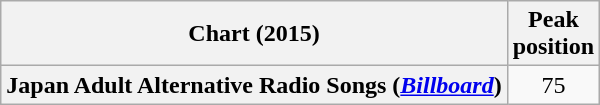<table class="wikitable plainrowheaders" style="text-align:center">
<tr>
<th scope="col">Chart (2015)</th>
<th scope="col">Peak<br>position</th>
</tr>
<tr>
<th scope="row">Japan Adult Alternative Radio Songs (<em><a href='#'>Billboard</a></em>)</th>
<td style="text-align:center;">75</td>
</tr>
</table>
